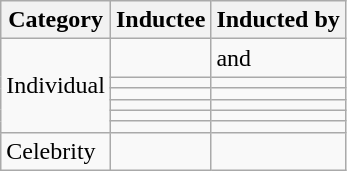<table class="wikitable">
<tr>
<th>Category</th>
<th>Inductee</th>
<th>Inducted by</th>
</tr>
<tr>
<td rowspan="6">Individual</td>
<td></td>
<td> and </td>
</tr>
<tr>
<td></td>
<td></td>
</tr>
<tr>
<td></td>
<td></td>
</tr>
<tr>
<td></td>
<td></td>
</tr>
<tr>
<td></td>
<td></td>
</tr>
<tr>
<td></td>
<td></td>
</tr>
<tr>
<td>Celebrity</td>
<td></td>
<td></td>
</tr>
</table>
